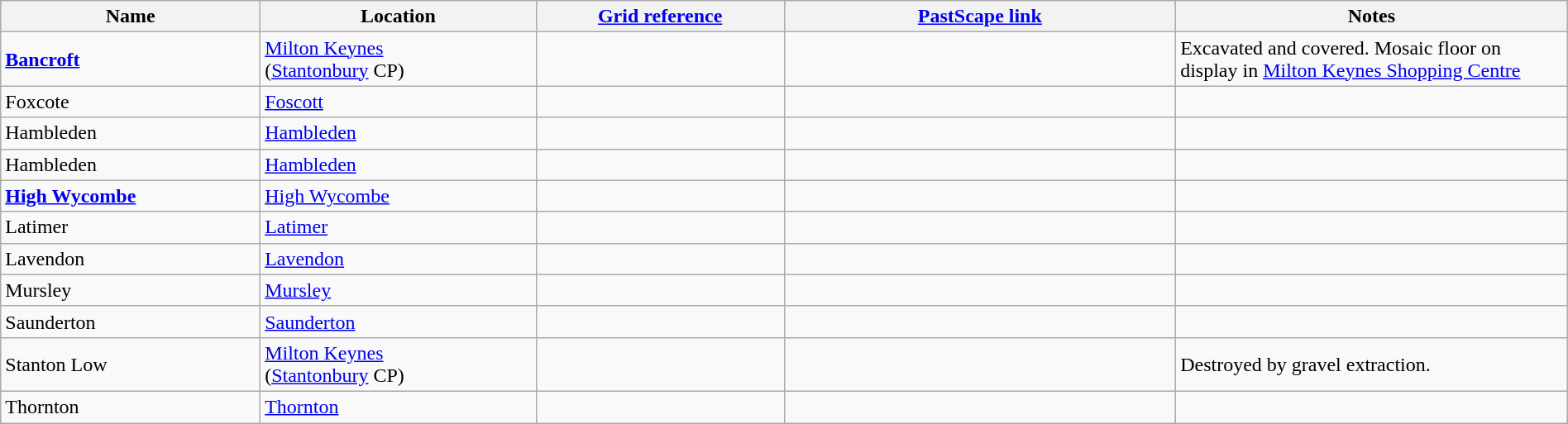<table class="wikitable sortable" border="1" style="width: 100%">
<tr>
<th scope="col">Name</th>
<th scope="col">Location</th>
<th scope="col"><a href='#'>Grid reference</a></th>
<th scope="col" class="unsortable" width="25%"><a href='#'>PastScape link</a></th>
<th scope="col" class="unsortable" width="25%">Notes</th>
</tr>
<tr>
<td><strong><a href='#'>Bancroft</a></strong></td>
<td><a href='#'>Milton Keynes</a> <br>(<a href='#'>Stantonbury</a> CP)</td>
<td></td>
<td></td>
<td>Excavated and covered. Mosaic floor on display in <a href='#'>Milton Keynes Shopping Centre</a></td>
</tr>
<tr>
<td>Foxcote</td>
<td><a href='#'>Foscott</a></td>
<td></td>
<td></td>
<td></td>
</tr>
<tr>
<td>Hambleden</td>
<td><a href='#'>Hambleden</a></td>
<td></td>
<td></td>
<td></td>
</tr>
<tr>
<td>Hambleden</td>
<td><a href='#'>Hambleden</a></td>
<td></td>
<td></td>
<td></td>
</tr>
<tr>
<td><a href='#'><strong>High Wycombe</strong></a></td>
<td><a href='#'>High Wycombe</a></td>
<td></td>
<td></td>
<td></td>
</tr>
<tr>
<td>Latimer</td>
<td><a href='#'>Latimer</a></td>
<td></td>
<td></td>
<td></td>
</tr>
<tr>
<td>Lavendon</td>
<td><a href='#'>Lavendon</a></td>
<td></td>
<td></td>
<td></td>
</tr>
<tr>
<td>Mursley</td>
<td><a href='#'>Mursley</a></td>
<td></td>
<td></td>
<td></td>
</tr>
<tr>
<td>Saunderton</td>
<td><a href='#'>Saunderton</a></td>
<td></td>
<td></td>
<td></td>
</tr>
<tr>
<td>Stanton Low</td>
<td><a href='#'>Milton Keynes</a> <br>(<a href='#'>Stantonbury</a> CP)</td>
<td></td>
<td></td>
<td>Destroyed by gravel extraction.</td>
</tr>
<tr>
<td>Thornton</td>
<td><a href='#'>Thornton</a></td>
<td></td>
<td></td>
<td></td>
</tr>
</table>
